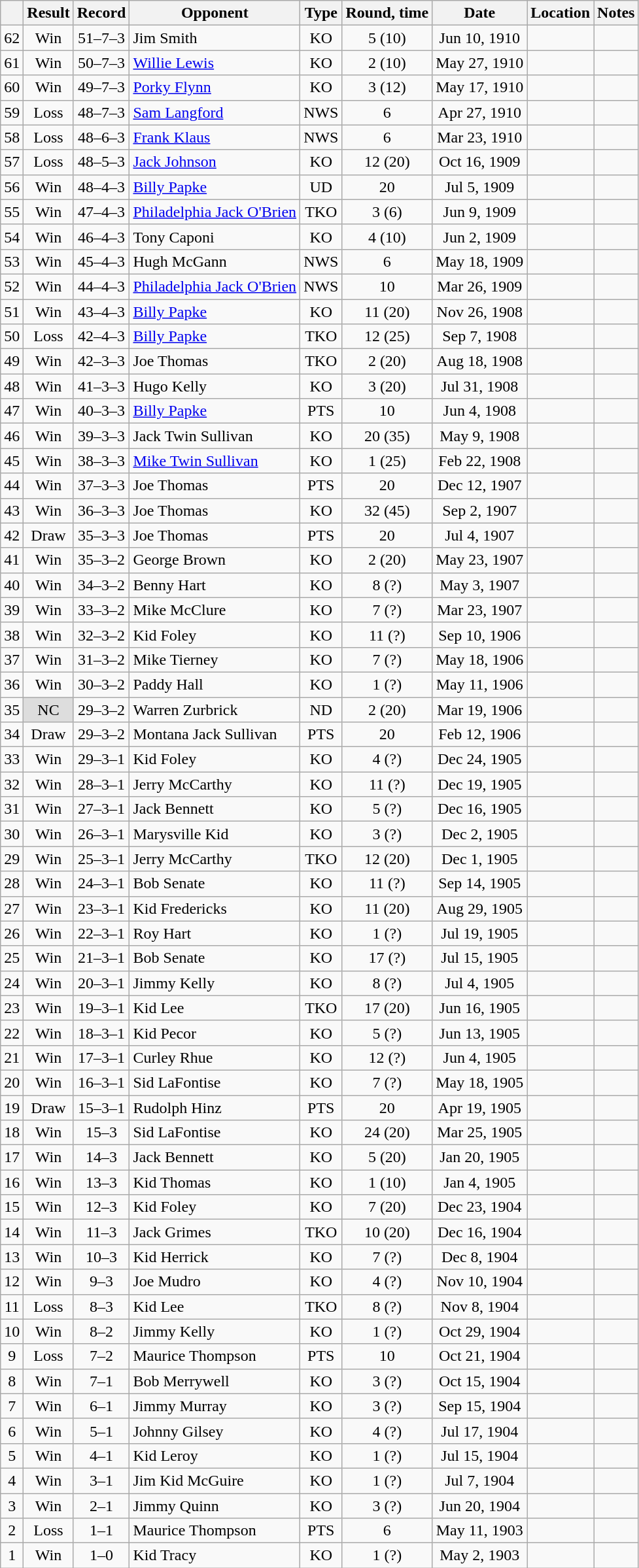<table class="wikitable mw-collapsible" style="text-align:center">
<tr>
<th></th>
<th>Result</th>
<th>Record</th>
<th>Opponent</th>
<th>Type</th>
<th>Round, time</th>
<th>Date</th>
<th>Location</th>
<th>Notes</th>
</tr>
<tr>
<td>62</td>
<td>Win</td>
<td>51–7–3 </td>
<td align=left>Jim Smith</td>
<td>KO</td>
<td>5 (10)</td>
<td>Jun 10, 1910</td>
<td align=left></td>
<td align=left></td>
</tr>
<tr align=center>
<td>61</td>
<td>Win</td>
<td>50–7–3 </td>
<td align=left><a href='#'>Willie Lewis</a></td>
<td>KO</td>
<td>2 (10)</td>
<td>May 27, 1910</td>
<td align=left></td>
<td align=left></td>
</tr>
<tr align=center>
<td>60</td>
<td>Win</td>
<td>49–7–3 </td>
<td align=left><a href='#'>Porky Flynn</a></td>
<td>KO</td>
<td>3 (12)</td>
<td>May 17, 1910</td>
<td align=left></td>
<td align=left></td>
</tr>
<tr align=center>
<td>59</td>
<td>Loss</td>
<td>48–7–3 </td>
<td align=left><a href='#'>Sam Langford</a></td>
<td>NWS</td>
<td>6</td>
<td>Apr 27, 1910</td>
<td align=left></td>
<td align=left></td>
</tr>
<tr align=center>
<td>58</td>
<td>Loss</td>
<td>48–6–3 </td>
<td align=left><a href='#'>Frank Klaus</a></td>
<td>NWS</td>
<td>6</td>
<td>Mar 23, 1910</td>
<td align=left></td>
<td></td>
</tr>
<tr align=center>
<td>57</td>
<td>Loss</td>
<td>48–5–3 </td>
<td align=left><a href='#'>Jack Johnson</a></td>
<td>KO</td>
<td>12 (20)</td>
<td>Oct 16, 1909</td>
<td align=left></td>
<td align=left></td>
</tr>
<tr align=center>
<td>56</td>
<td>Win</td>
<td>48–4–3 </td>
<td align=left><a href='#'>Billy Papke</a></td>
<td>UD</td>
<td>20</td>
<td>Jul 5, 1909</td>
<td align=left></td>
<td align=left></td>
</tr>
<tr align=center>
<td>55</td>
<td>Win</td>
<td>47–4–3 </td>
<td align=left><a href='#'>Philadelphia Jack O'Brien</a></td>
<td>TKO</td>
<td>3 (6)</td>
<td>Jun 9, 1909</td>
<td align=left></td>
<td align=left></td>
</tr>
<tr align=center>
<td>54</td>
<td>Win</td>
<td>46–4–3 </td>
<td align=left>Tony Caponi</td>
<td>KO</td>
<td>4 (10)</td>
<td>Jun 2, 1909</td>
<td align=left></td>
<td align=left></td>
</tr>
<tr align=center>
<td>53</td>
<td>Win</td>
<td>45–4–3 </td>
<td align=left>Hugh McGann</td>
<td>NWS</td>
<td>6</td>
<td>May 18, 1909</td>
<td align=left></td>
<td></td>
</tr>
<tr align=center>
<td>52</td>
<td>Win</td>
<td>44–4–3 </td>
<td align=left><a href='#'>Philadelphia Jack O'Brien</a></td>
<td>NWS</td>
<td>10</td>
<td>Mar 26, 1909</td>
<td align=left></td>
<td></td>
</tr>
<tr align=center>
<td>51</td>
<td>Win</td>
<td>43–4–3 </td>
<td align=left><a href='#'>Billy Papke</a></td>
<td>KO</td>
<td>11 (20)</td>
<td>Nov 26, 1908</td>
<td align=left></td>
<td align=left></td>
</tr>
<tr align=center>
<td>50</td>
<td>Loss</td>
<td>42–4–3 </td>
<td align=left><a href='#'>Billy Papke</a></td>
<td>TKO</td>
<td>12 (25)</td>
<td>Sep 7, 1908</td>
<td align=left></td>
<td align=left></td>
</tr>
<tr align=center>
<td>49</td>
<td>Win</td>
<td>42–3–3 </td>
<td align=left>Joe Thomas</td>
<td>TKO</td>
<td>2 (20)</td>
<td>Aug 18, 1908</td>
<td align=left></td>
<td></td>
</tr>
<tr align=center>
<td>48</td>
<td>Win</td>
<td>41–3–3 </td>
<td align=left>Hugo Kelly</td>
<td>KO</td>
<td>3 (20)</td>
<td>Jul 31, 1908</td>
<td align=left></td>
<td align=left></td>
</tr>
<tr align=center>
<td>47</td>
<td>Win</td>
<td>40–3–3 </td>
<td align=left><a href='#'>Billy Papke</a></td>
<td>PTS</td>
<td>10</td>
<td>Jun 4, 1908</td>
<td align=left></td>
<td align=left></td>
</tr>
<tr align=center>
<td>46</td>
<td>Win</td>
<td>39–3–3 </td>
<td align=left>Jack Twin Sullivan</td>
<td>KO</td>
<td>20 (35)</td>
<td>May 9, 1908</td>
<td align=left></td>
<td align=left></td>
</tr>
<tr align=center>
<td>45</td>
<td>Win</td>
<td>38–3–3 </td>
<td align=left><a href='#'>Mike Twin Sullivan</a></td>
<td>KO</td>
<td>1 (25)</td>
<td>Feb 22, 1908</td>
<td align=left></td>
<td align=left></td>
</tr>
<tr align=center>
<td>44</td>
<td>Win</td>
<td>37–3–3 </td>
<td align=left>Joe Thomas</td>
<td>PTS</td>
<td>20</td>
<td>Dec 12, 1907</td>
<td align=left></td>
<td align=left></td>
</tr>
<tr align=center>
<td>43</td>
<td>Win</td>
<td>36–3–3 </td>
<td align=left>Joe Thomas</td>
<td>KO</td>
<td>32 (45)</td>
<td>Sep 2, 1907</td>
<td align=left></td>
<td align=left></td>
</tr>
<tr align=center>
<td>42</td>
<td>Draw</td>
<td>35–3–3 </td>
<td align=left>Joe Thomas</td>
<td>PTS</td>
<td>20</td>
<td>Jul 4, 1907</td>
<td align=left></td>
<td align=left></td>
</tr>
<tr align=center>
<td>41</td>
<td>Win</td>
<td>35–3–2 </td>
<td align=left>George Brown</td>
<td>KO</td>
<td>2 (20)</td>
<td>May 23, 1907</td>
<td align=left></td>
<td align=left></td>
</tr>
<tr align=center>
<td>40</td>
<td>Win</td>
<td>34–3–2 </td>
<td align=left>Benny Hart</td>
<td>KO</td>
<td>8 (?)</td>
<td>May 3, 1907</td>
<td align=left></td>
<td align=left></td>
</tr>
<tr align=center>
<td>39</td>
<td>Win</td>
<td>33–3–2 </td>
<td align=left>Mike McClure</td>
<td>KO</td>
<td>7 (?)</td>
<td>Mar 23, 1907</td>
<td align=left></td>
<td align=left></td>
</tr>
<tr align=center>
<td>38</td>
<td>Win</td>
<td>32–3–2 </td>
<td align=left>Kid Foley</td>
<td>KO</td>
<td>11 (?)</td>
<td>Sep 10, 1906</td>
<td align=left></td>
<td align=left></td>
</tr>
<tr align=center>
<td>37</td>
<td>Win</td>
<td>31–3–2 </td>
<td align=left>Mike Tierney</td>
<td>KO</td>
<td>7 (?)</td>
<td>May 18, 1906</td>
<td align=left></td>
<td align=left></td>
</tr>
<tr align=center>
<td>36</td>
<td>Win</td>
<td>30–3–2 </td>
<td align=left>Paddy Hall</td>
<td>KO</td>
<td>1 (?)</td>
<td>May 11, 1906</td>
<td align=left></td>
<td align=left></td>
</tr>
<tr align=center>
<td>35</td>
<td style="background:#ddd;">NC</td>
<td>29–3–2 </td>
<td align=left>Warren Zurbrick</td>
<td>ND</td>
<td>2 (20)</td>
<td>Mar 19, 1906</td>
<td align=left></td>
<td align=left></td>
</tr>
<tr align=center>
<td>34</td>
<td>Draw</td>
<td>29–3–2</td>
<td align=left>Montana Jack Sullivan</td>
<td>PTS</td>
<td>20</td>
<td>Feb 12, 1906</td>
<td align=left></td>
<td align=left></td>
</tr>
<tr align=center>
<td>33</td>
<td>Win</td>
<td>29–3–1</td>
<td align=left>Kid Foley</td>
<td>KO</td>
<td>4 (?)</td>
<td>Dec 24, 1905</td>
<td align=left></td>
<td align=left></td>
</tr>
<tr align=center>
<td>32</td>
<td>Win</td>
<td>28–3–1</td>
<td align=left>Jerry McCarthy</td>
<td>KO</td>
<td>11 (?)</td>
<td>Dec 19, 1905</td>
<td align=left></td>
<td align=left></td>
</tr>
<tr align=center>
<td>31</td>
<td>Win</td>
<td>27–3–1</td>
<td align=left>Jack Bennett</td>
<td>KO</td>
<td>5 (?)</td>
<td>Dec 16, 1905</td>
<td align=left></td>
<td align=left></td>
</tr>
<tr align=center>
<td>30</td>
<td>Win</td>
<td>26–3–1</td>
<td align=left>Marysville Kid</td>
<td>KO</td>
<td>3 (?)</td>
<td>Dec 2, 1905</td>
<td align=left></td>
<td align=left></td>
</tr>
<tr align=center>
<td>29</td>
<td>Win</td>
<td>25–3–1</td>
<td align=left>Jerry McCarthy</td>
<td>TKO</td>
<td>12 (20)</td>
<td>Dec 1, 1905</td>
<td align=left></td>
<td align=left></td>
</tr>
<tr align=center>
<td>28</td>
<td>Win</td>
<td>24–3–1</td>
<td align=left>Bob Senate</td>
<td>KO</td>
<td>11 (?)</td>
<td>Sep 14, 1905</td>
<td align=left></td>
<td align=left></td>
</tr>
<tr align=center>
<td>27</td>
<td>Win</td>
<td>23–3–1</td>
<td align=left>Kid Fredericks</td>
<td>KO</td>
<td>11 (20)</td>
<td>Aug 29, 1905</td>
<td align=left></td>
<td align=left></td>
</tr>
<tr align=center>
<td>26</td>
<td>Win</td>
<td>22–3–1</td>
<td align=left>Roy Hart</td>
<td>KO</td>
<td>1 (?)</td>
<td>Jul 19, 1905</td>
<td align=left></td>
<td align=left></td>
</tr>
<tr align=center>
<td>25</td>
<td>Win</td>
<td>21–3–1</td>
<td align=left>Bob Senate</td>
<td>KO</td>
<td>17 (?)</td>
<td>Jul 15, 1905</td>
<td align=left></td>
<td align=left></td>
</tr>
<tr align=center>
<td>24</td>
<td>Win</td>
<td>20–3–1</td>
<td align=left>Jimmy Kelly</td>
<td>KO</td>
<td>8 (?)</td>
<td>Jul 4, 1905</td>
<td align=left></td>
<td align=left></td>
</tr>
<tr align=center>
<td>23</td>
<td>Win</td>
<td>19–3–1</td>
<td align=left>Kid Lee</td>
<td>TKO</td>
<td>17 (20)</td>
<td>Jun 16, 1905</td>
<td align=left></td>
<td align=left></td>
</tr>
<tr align=center>
<td>22</td>
<td>Win</td>
<td>18–3–1</td>
<td align=left>Kid Pecor</td>
<td>KO</td>
<td>5 (?)</td>
<td>Jun 13, 1905</td>
<td align=left></td>
<td align=left></td>
</tr>
<tr align=center>
<td>21</td>
<td>Win</td>
<td>17–3–1</td>
<td align=left>Curley Rhue</td>
<td>KO</td>
<td>12 (?)</td>
<td>Jun 4, 1905</td>
<td align=left></td>
<td align=left></td>
</tr>
<tr align=center>
<td>20</td>
<td>Win</td>
<td>16–3–1</td>
<td align=left>Sid LaFontise</td>
<td>KO</td>
<td>7 (?)</td>
<td>May 18, 1905</td>
<td align=left></td>
<td align=left></td>
</tr>
<tr align=center>
<td>19</td>
<td>Draw</td>
<td>15–3–1</td>
<td align=left>Rudolph Hinz</td>
<td>PTS</td>
<td>20</td>
<td>Apr 19, 1905</td>
<td align=left></td>
<td align=left></td>
</tr>
<tr align=center>
<td>18</td>
<td>Win</td>
<td>15–3</td>
<td align=left>Sid LaFontise</td>
<td>KO</td>
<td>24 (20)</td>
<td>Mar 25, 1905</td>
<td align=left></td>
<td></td>
</tr>
<tr align=center>
<td>17</td>
<td>Win</td>
<td>14–3</td>
<td align=left>Jack Bennett</td>
<td>KO</td>
<td>5 (20)</td>
<td>Jan 20, 1905</td>
<td align=left></td>
<td align=left></td>
</tr>
<tr align=center>
<td>16</td>
<td>Win</td>
<td>13–3</td>
<td align=left>Kid Thomas</td>
<td>KO</td>
<td>1 (10)</td>
<td>Jan 4, 1905</td>
<td align=left></td>
<td align=left></td>
</tr>
<tr align=center>
<td>15</td>
<td>Win</td>
<td>12–3</td>
<td align=left>Kid Foley</td>
<td>KO</td>
<td>7 (20)</td>
<td>Dec 23, 1904</td>
<td align=left></td>
<td align=left></td>
</tr>
<tr align=center>
<td>14</td>
<td>Win</td>
<td>11–3</td>
<td align=left>Jack Grimes</td>
<td>TKO</td>
<td>10 (20)</td>
<td>Dec 16, 1904</td>
<td align=left></td>
<td align=left></td>
</tr>
<tr align=center>
<td>13</td>
<td>Win</td>
<td>10–3</td>
<td align=left>Kid Herrick</td>
<td>KO</td>
<td>7 (?)</td>
<td>Dec 8, 1904</td>
<td align=left></td>
<td align=left></td>
</tr>
<tr align=center>
<td>12</td>
<td>Win</td>
<td>9–3</td>
<td align=left>Joe Mudro</td>
<td>KO</td>
<td>4 (?)</td>
<td>Nov 10, 1904</td>
<td align=left></td>
<td align=left></td>
</tr>
<tr align=center>
<td>11</td>
<td>Loss</td>
<td>8–3</td>
<td align=left>Kid Lee</td>
<td>TKO</td>
<td>8 (?)</td>
<td>Nov 8, 1904</td>
<td align=left></td>
<td align=left></td>
</tr>
<tr align=center>
<td>10</td>
<td>Win</td>
<td>8–2</td>
<td align=left>Jimmy Kelly</td>
<td>KO</td>
<td>1 (?)</td>
<td>Oct 29, 1904</td>
<td align=left></td>
<td align=left></td>
</tr>
<tr align=center>
<td>9</td>
<td>Loss</td>
<td>7–2</td>
<td align=left>Maurice Thompson</td>
<td>PTS</td>
<td>10</td>
<td>Oct 21, 1904</td>
<td align=left></td>
<td align=left></td>
</tr>
<tr align=center>
<td>8</td>
<td>Win</td>
<td>7–1</td>
<td align=left>Bob Merrywell</td>
<td>KO</td>
<td>3  (?)</td>
<td>Oct 15, 1904</td>
<td align=left></td>
<td align=left></td>
</tr>
<tr align=center>
<td>7</td>
<td>Win</td>
<td>6–1</td>
<td align=left>Jimmy Murray</td>
<td>KO</td>
<td>3 (?)</td>
<td>Sep 15, 1904</td>
<td align=left></td>
<td align=left></td>
</tr>
<tr align=center>
<td>6</td>
<td>Win</td>
<td>5–1</td>
<td align=left>Johnny Gilsey</td>
<td>KO</td>
<td>4 (?)</td>
<td>Jul 17, 1904</td>
<td align=left></td>
<td align=left></td>
</tr>
<tr align=center>
<td>5</td>
<td>Win</td>
<td>4–1</td>
<td align=left>Kid Leroy</td>
<td>KO</td>
<td>1 (?)</td>
<td>Jul 15, 1904</td>
<td align=left></td>
<td align=left></td>
</tr>
<tr align=center>
<td>4</td>
<td>Win</td>
<td>3–1</td>
<td align=left>Jim Kid McGuire</td>
<td>KO</td>
<td>1 (?)</td>
<td>Jul 7, 1904</td>
<td align=left></td>
<td align=left></td>
</tr>
<tr align=center>
<td>3</td>
<td>Win</td>
<td>2–1</td>
<td align=left>Jimmy Quinn</td>
<td>KO</td>
<td>3 (?)</td>
<td>Jun 20, 1904</td>
<td align=left></td>
<td align=left></td>
</tr>
<tr align=center>
<td>2</td>
<td>Loss</td>
<td>1–1</td>
<td align=left>Maurice Thompson</td>
<td>PTS</td>
<td>6</td>
<td>May 11, 1903</td>
<td align=left></td>
<td align=left></td>
</tr>
<tr align=center>
<td>1</td>
<td>Win</td>
<td>1–0</td>
<td align=left>Kid Tracy</td>
<td>KO</td>
<td>1 (?)</td>
<td>May 2, 1903</td>
<td align=left></td>
<td></td>
</tr>
</table>
